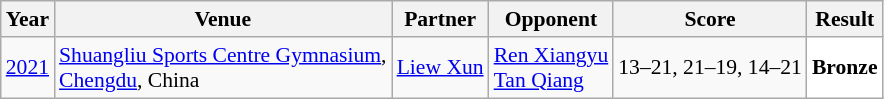<table class="sortable wikitable" style="font-size: 90%;">
<tr>
<th>Year</th>
<th>Venue</th>
<th>Partner</th>
<th>Opponent</th>
<th>Score</th>
<th>Result</th>
</tr>
<tr>
<td align="center"><a href='#'>2021</a></td>
<td align="left"><a href='#'>Shuangliu Sports Centre Gymnasium</a>,<br><a href='#'>Chengdu</a>, China</td>
<td align="left"> <a href='#'>Liew Xun</a></td>
<td align="left"> <a href='#'>Ren Xiangyu</a><br> <a href='#'>Tan Qiang</a></td>
<td align="left">13–21, 21–19, 14–21</td>
<td style="text-align:left; background:white"> <strong>Bronze</strong></td>
</tr>
</table>
